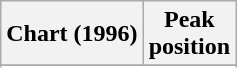<table class="wikitable sortable">
<tr>
<th align="left">Chart (1996)</th>
<th align="center">Peak<br>position</th>
</tr>
<tr>
</tr>
<tr>
</tr>
</table>
